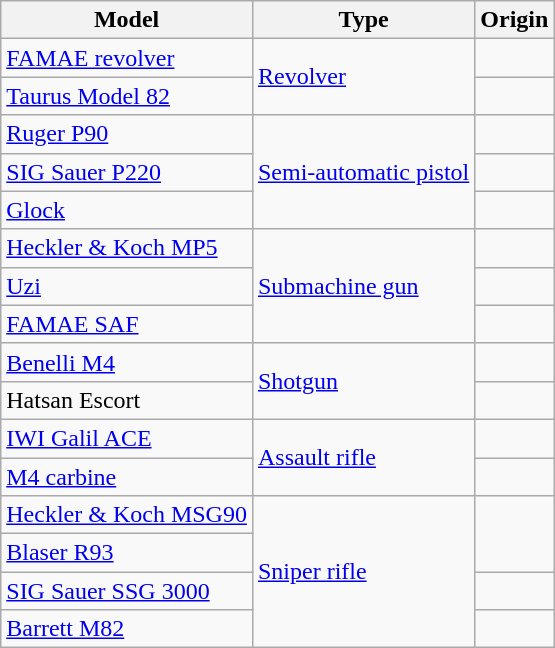<table class="wikitable">
<tr>
<th>Model</th>
<th>Type</th>
<th>Origin</th>
</tr>
<tr>
<td><a href='#'>FAMAE revolver</a></td>
<td rowspan="2"><a href='#'>Revolver</a></td>
<td></td>
</tr>
<tr>
<td><a href='#'>Taurus Model 82</a></td>
<td></td>
</tr>
<tr>
<td><a href='#'>Ruger P90</a></td>
<td rowspan="3"><a href='#'>Semi-automatic pistol</a></td>
<td></td>
</tr>
<tr>
<td><a href='#'>SIG Sauer P220</a></td>
<td></td>
</tr>
<tr>
<td><a href='#'>Glock</a></td>
<td></td>
</tr>
<tr>
<td><a href='#'>Heckler & Koch MP5</a></td>
<td rowspan="3"><a href='#'>Submachine gun</a></td>
<td></td>
</tr>
<tr>
<td><a href='#'>Uzi</a></td>
<td></td>
</tr>
<tr>
<td><a href='#'>FAMAE SAF</a></td>
<td></td>
</tr>
<tr>
<td><a href='#'>Benelli M4</a></td>
<td rowspan="2"><a href='#'>Shotgun</a></td>
<td></td>
</tr>
<tr>
<td>Hatsan Escort</td>
<td></td>
</tr>
<tr>
<td><a href='#'>IWI Galil ACE</a></td>
<td rowspan="2"><a href='#'>Assault rifle</a></td>
<td></td>
</tr>
<tr>
<td><a href='#'>M4 carbine</a></td>
<td></td>
</tr>
<tr>
<td><a href='#'>Heckler & Koch MSG90</a></td>
<td rowspan="4"><a href='#'>Sniper rifle</a></td>
<td rowspan="2"></td>
</tr>
<tr>
<td><a href='#'>Blaser R93</a></td>
</tr>
<tr>
<td><a href='#'>SIG Sauer SSG 3000</a></td>
<td></td>
</tr>
<tr>
<td><a href='#'>Barrett M82</a></td>
<td></td>
</tr>
</table>
